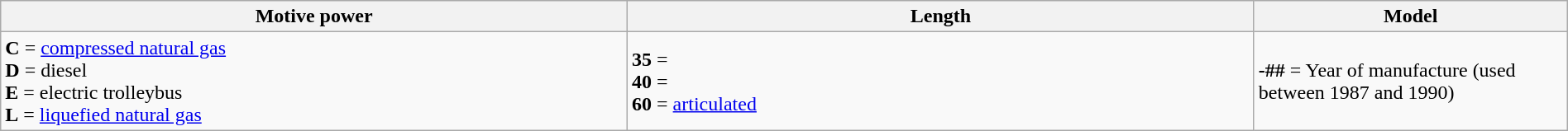<table class="wikitable" style="margin:1em auto;">
<tr>
<th width=40%>Motive power</th>
<th width=40%>Length</th>
<th>Model</th>
</tr>
<tr>
<td><strong>C</strong> = <a href='#'>compressed natural gas</a><br><strong>D</strong> = diesel<br><strong>E</strong> = electric trolleybus<br><strong>L</strong> = <a href='#'>liquefied natural gas</a></td>
<td><strong>35</strong> = <br><strong>40</strong> = <br><strong>60</strong> =  <a href='#'>articulated</a></td>
<td><strong>-##</strong> = Year of manufacture (used between 1987 and 1990)</td>
</tr>
</table>
